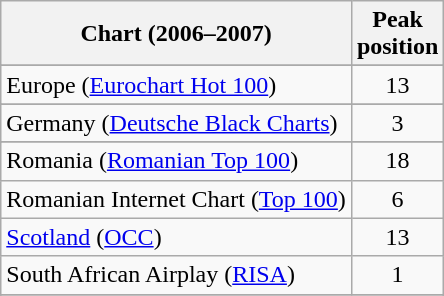<table class="wikitable sortable">
<tr>
<th>Chart (2006–2007)</th>
<th>Peak<br>position</th>
</tr>
<tr>
</tr>
<tr>
</tr>
<tr>
</tr>
<tr>
</tr>
<tr>
</tr>
<tr>
</tr>
<tr>
<td>Europe (<a href='#'>Eurochart Hot 100</a>)</td>
<td style="text-align:center;">13</td>
</tr>
<tr>
</tr>
<tr>
</tr>
<tr>
</tr>
<tr>
<td>Germany (<a href='#'>Deutsche Black Charts</a>)</td>
<td style="text-align:center;">3</td>
</tr>
<tr>
</tr>
<tr>
</tr>
<tr>
<td>Romania (<a href='#'>Romanian Top 100</a>)</td>
<td style="text-align:center;">18</td>
</tr>
<tr>
<td>Romanian Internet Chart (<a href='#'>Top 100</a>)</td>
<td style="text-align:center;">6</td>
</tr>
<tr>
<td><a href='#'>Scotland</a> (<a href='#'>OCC</a>)</td>
<td style="text-align:center;">13</td>
</tr>
<tr>
<td>South African Airplay (<a href='#'>RISA</a>)</td>
<td style="text-align:center;">1</td>
</tr>
<tr>
</tr>
<tr>
</tr>
<tr>
</tr>
<tr>
</tr>
<tr>
</tr>
<tr>
</tr>
<tr>
</tr>
<tr>
</tr>
<tr>
</tr>
</table>
